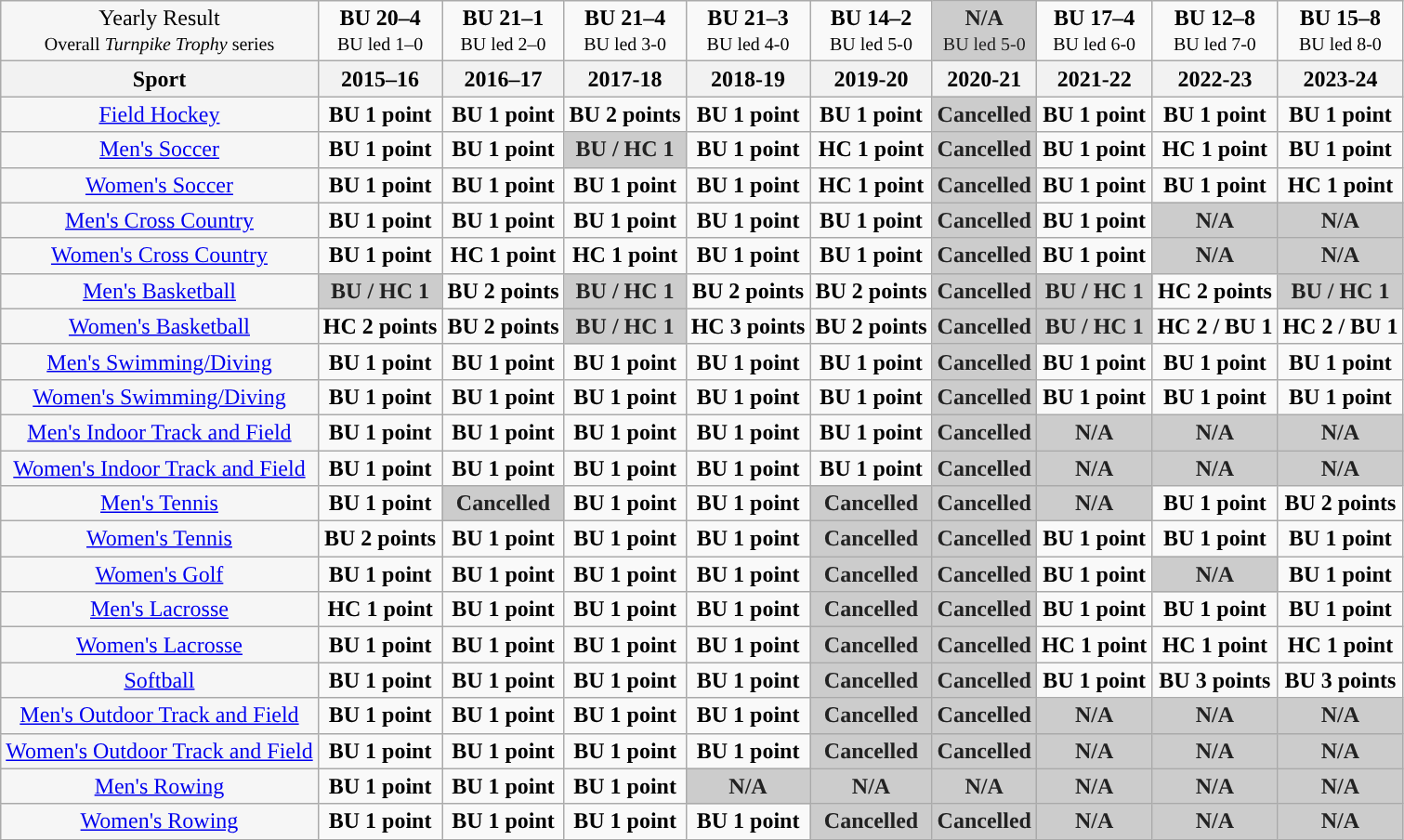<table class="wikitable" style="margin-left: 1em; margin-bottom: 1em; text-align: center">
<tr>
<td style="background: #f6f6f6;">Yearly Result <br><small>Overall <em>Turnpike Trophy</em> series</small></td>
<td><strong>BU 20–4</strong><br><small>BU led 1–0</small></td>
<td><strong>BU 21–1</strong><br><small>BU led 2–0</small></td>
<td><strong>BU 21–4</strong><br><small>BU led 3-0</small></td>
<td><strong>BU 21–3</strong><br><small>BU led 4-0</small></td>
<td><strong>BU 14–2</strong><br><small>BU led 5-0</small></td>
<td style="background:#ccc; color:#222;"><strong>N/A</strong><br><small>BU led 5-0</small></td>
<td><strong>BU 17–4</strong><br><small>BU led 6-0</small></td>
<td><strong>BU 12–8</strong><br><small>BU led 7-0</small></td>
<td><strong>BU 15–8</strong><br><small>BU led 8-0</small></td>
</tr>
<tr>
<th>Sport</th>
<th>2015–16 </th>
<th>2016–17 </th>
<th>2017-18</th>
<th>2018-19</th>
<th>2019-20</th>
<th>2020-21</th>
<th>2021-22</th>
<th>2022-23</th>
<th>2023-24</th>
</tr>
<tr>
<td style="background: #f6f6f6;"><a href='#'>Field Hockey</a></td>
<td><strong>BU 1 point</strong></td>
<td><strong>BU 1 point</strong></td>
<td><strong>BU 2 points</strong></td>
<td><strong>BU 1 point</strong></td>
<td><strong>BU 1 point</strong></td>
<td style="background:#ccc; color:#222;"><strong>Cancelled</strong></td>
<td><strong>BU 1 point</strong></td>
<td><strong>BU 1 point</strong></td>
<td><strong>BU 1 point</strong></td>
</tr>
<tr>
<td style="background: #f6f6f6;"><a href='#'>Men's Soccer</a></td>
<td><strong>BU 1 point</strong></td>
<td><strong>BU 1 point</strong></td>
<td style="background:#ccc; color:#222;"><strong>BU / HC 1</strong></td>
<td><strong>BU 1 point</strong></td>
<td><strong>HC 1 point</strong></td>
<td style="background:#ccc; color:#222;"><strong>Cancelled</strong></td>
<td><strong>BU 1 point</strong></td>
<td><strong>HC 1 point</strong></td>
<td><strong>BU 1 point</strong></td>
</tr>
<tr>
<td style="background: #f6f6f6;"><a href='#'>Women's Soccer</a></td>
<td><strong>BU 1 point</strong></td>
<td><strong>BU 1 point</strong></td>
<td><strong>BU 1 point</strong></td>
<td><strong>BU 1 point</strong></td>
<td><strong>HC 1 point</strong></td>
<td style="background:#ccc; color:#222;"><strong>Cancelled</strong></td>
<td><strong>BU 1 point</strong></td>
<td><strong>BU 1 point</strong></td>
<td><strong>HC 1 point</strong></td>
</tr>
<tr>
<td style="background: #f6f6f6;"><a href='#'>Men's Cross Country</a></td>
<td><strong>BU 1 point</strong></td>
<td><strong>BU 1 point</strong></td>
<td><strong>BU 1 point</strong></td>
<td><strong>BU 1 point</strong></td>
<td><strong>BU 1 point</strong></td>
<td style="background:#ccc; color:#222;"><strong>Cancelled</strong></td>
<td><strong>BU 1 point</strong></td>
<td style="background:#ccc; color:#222;"><strong>N/A</strong></td>
<td style="background:#ccc; color:#222;"><strong>N/A</strong></td>
</tr>
<tr>
<td style="background: #f6f6f6;"><a href='#'>Women's Cross Country</a></td>
<td><strong>BU 1 point</strong></td>
<td><strong>HC 1 point</strong></td>
<td><strong>HC 1 point</strong></td>
<td><strong>BU 1 point</strong></td>
<td><strong>BU 1 point</strong></td>
<td style="background:#ccc; color:#222;"><strong>Cancelled</strong></td>
<td><strong>BU 1 point</strong></td>
<td style="background:#ccc; color:#222;"><strong>N/A</strong></td>
<td style="background:#ccc; color:#222;"><strong>N/A</strong></td>
</tr>
<tr>
<td style="background: #f6f6f6;"><a href='#'>Men's Basketball</a></td>
<td style="background:#ccc; color:#222;"><strong>BU / HC 1</strong></td>
<td><strong>BU 2 points</strong></td>
<td style="background:#ccc; color:#222;"><strong>BU / HC 1</strong></td>
<td><strong>BU 2 points</strong></td>
<td><strong>BU 2 points</strong></td>
<td style="background:#ccc; color:#222;"><strong>Cancelled</strong></td>
<td style="background:#ccc; color:#222;"><strong>BU / HC 1</strong></td>
<td><strong>HC 2 points</strong></td>
<td style="background:#ccc; color:#222;"><strong>BU / HC 1</strong></td>
</tr>
<tr>
<td style="background: #f6f6f6;"><a href='#'>Women's Basketball</a></td>
<td><strong>HC 2 points</strong></td>
<td><strong>BU 2 points</strong></td>
<td style="background:#ccc; color:#222;"><strong>BU / HC 1</strong></td>
<td><strong>HC 3 points</strong></td>
<td><strong>BU 2 points</strong></td>
<td style="background:#ccc; color:#222;"><strong>Cancelled</strong></td>
<td style="background:#ccc; color:#222;"><strong>BU / HC 1</strong></td>
<td><strong>HC 2 / BU 1 </strong></td>
<td><strong>HC 2 / BU 1 </strong></td>
</tr>
<tr>
<td style="background: #f6f6f6;"><a href='#'>Men's Swimming/Diving</a></td>
<td><strong>BU 1 point</strong></td>
<td><strong>BU 1 point</strong></td>
<td><strong>BU 1 point</strong></td>
<td><strong>BU 1 point</strong></td>
<td><strong>BU 1 point</strong></td>
<td style="background:#ccc; color:#222;"><strong>Cancelled</strong></td>
<td><strong>BU 1 point</strong></td>
<td><strong>BU 1 point</strong></td>
<td><strong>BU 1 point</strong></td>
</tr>
<tr>
<td style="background: #f6f6f6;"><a href='#'>Women's Swimming/Diving</a></td>
<td><strong>BU 1 point</strong></td>
<td><strong>BU 1 point</strong></td>
<td><strong>BU 1 point</strong></td>
<td><strong>BU 1 point</strong></td>
<td><strong>BU 1 point</strong></td>
<td style="background:#ccc; color:#222;"><strong>Cancelled</strong></td>
<td><strong>BU 1 point</strong></td>
<td><strong>BU 1 point</strong></td>
<td><strong>BU 1 point</strong></td>
</tr>
<tr>
<td style="background: #f6f6f6;"><a href='#'>Men's Indoor Track and Field</a></td>
<td><strong>BU 1 point</strong></td>
<td><strong>BU 1 point</strong></td>
<td><strong>BU 1 point</strong></td>
<td><strong>BU 1 point</strong></td>
<td><strong>BU 1 point</strong></td>
<td style="background:#ccc; color:#222;"><strong>Cancelled</strong></td>
<td style="background:#ccc; color:#222;"><strong>N/A</strong></td>
<td style="background:#ccc; color:#222;"><strong>N/A</strong></td>
<td style="background:#ccc; color:#222;"><strong>N/A</strong></td>
</tr>
<tr>
<td style="background: #f6f6f6;"><a href='#'>Women's Indoor Track and Field</a></td>
<td><strong>BU 1 point</strong></td>
<td><strong>BU 1 point</strong></td>
<td><strong>BU 1 point</strong></td>
<td><strong>BU 1 point</strong></td>
<td><strong>BU 1 point</strong></td>
<td style="background:#ccc; color:#222;"><strong>Cancelled</strong></td>
<td style="background:#ccc; color:#222;"><strong>N/A</strong></td>
<td style="background:#ccc; color:#222;"><strong>N/A</strong></td>
<td style="background:#ccc; color:#222;"><strong>N/A</strong></td>
</tr>
<tr>
<td style="background: #f6f6f6;"><a href='#'>Men's Tennis</a></td>
<td><strong>BU 1 point</strong></td>
<td style="background:#ccc; color:#222;"><strong>Cancelled</strong></td>
<td><strong>BU 1 point</strong></td>
<td><strong>BU 1 point</strong></td>
<td style="background:#ccc; color:#222;"><strong>Cancelled</strong></td>
<td style="background:#ccc; color:#222;"><strong>Cancelled</strong></td>
<td style="background:#ccc; color:#222;"><strong>N/A</strong></td>
<td><strong>BU 1 point</strong></td>
<td><strong>BU 2 points</strong></td>
</tr>
<tr>
<td style="background: #f6f6f6;"><a href='#'>Women's Tennis</a></td>
<td><strong>BU 2 points</strong></td>
<td><strong>BU 1 point</strong></td>
<td><strong>BU 1 point</strong></td>
<td><strong>BU 1 point</strong></td>
<td style="background:#ccc; color:#222;"><strong>Cancelled</strong></td>
<td style="background:#ccc; color:#222;"><strong>Cancelled</strong></td>
<td><strong>BU 1 point</strong></td>
<td><strong>BU 1 point</strong></td>
<td><strong>BU 1 point</strong></td>
</tr>
<tr>
<td style="background: #f6f6f6;"><a href='#'>Women's Golf</a></td>
<td><strong>BU 1 point</strong></td>
<td><strong>BU 1 point</strong></td>
<td><strong>BU 1 point</strong></td>
<td><strong>BU 1 point</strong></td>
<td style="background:#ccc; color:#222;"><strong>Cancelled</strong></td>
<td style="background:#ccc; color:#222;"><strong>Cancelled</strong></td>
<td><strong>BU 1 point</strong></td>
<td style="background:#ccc; color:#222;"><strong>N/A</strong></td>
<td><strong>BU 1 point</strong></td>
</tr>
<tr>
<td style="background: #f6f6f6;"><a href='#'>Men's Lacrosse</a></td>
<td><strong>HC 1 point</strong></td>
<td><strong>BU 1 point</strong></td>
<td><strong>BU 1 point</strong></td>
<td><strong>BU 1 point</strong></td>
<td style="background:#ccc; color:#222;"><strong>Cancelled</strong></td>
<td style="background:#ccc; color:#222;"><strong>Cancelled</strong></td>
<td><strong>BU 1 point</strong></td>
<td><strong>BU 1 point</strong></td>
<td><strong>BU 1 point</strong></td>
</tr>
<tr>
<td style="background: #f6f6f6;"><a href='#'>Women's Lacrosse</a></td>
<td><strong>BU 1 point</strong></td>
<td><strong>BU 1 point</strong></td>
<td><strong>BU 1 point</strong></td>
<td><strong>BU 1 point</strong></td>
<td style="background:#ccc; color:#222;"><strong>Cancelled</strong></td>
<td style="background:#ccc; color:#222;"><strong>Cancelled</strong></td>
<td><strong>HC 1 point</strong></td>
<td><strong>HC 1 point</strong></td>
<td><strong>HC 1 point</strong></td>
</tr>
<tr>
<td style="background: #f6f6f6;"><a href='#'>Softball</a></td>
<td><strong>BU 1 point</strong></td>
<td><strong>BU 1 point</strong></td>
<td><strong>BU 1 point</strong></td>
<td><strong>BU 1 point</strong></td>
<td style="background:#ccc; color:#222;"><strong>Cancelled</strong></td>
<td style="background:#ccc; color:#222;"><strong>Cancelled</strong></td>
<td><strong>BU 1 point</strong></td>
<td><strong>BU 3 points</strong></td>
<td><strong>BU 3 points</strong></td>
</tr>
<tr>
<td style="background: #f6f6f6;"><a href='#'>Men's Outdoor Track and Field</a></td>
<td><strong>BU 1 point</strong></td>
<td><strong>BU 1 point</strong></td>
<td><strong>BU 1 point</strong></td>
<td><strong>BU 1 point</strong></td>
<td style="background:#ccc; color:#222;"><strong>Cancelled</strong></td>
<td style="background:#ccc; color:#222;"><strong>Cancelled</strong></td>
<td style="background:#ccc; color:#222;"><strong>N/A</strong></td>
<td style="background:#ccc; color:#222;"><strong>N/A</strong></td>
<td style="background:#ccc; color:#222;"><strong>N/A</strong></td>
</tr>
<tr>
<td style="background: #f6f6f6;"><a href='#'>Women's Outdoor Track and Field</a></td>
<td><strong>BU 1 point</strong></td>
<td><strong>BU 1 point</strong></td>
<td><strong>BU 1 point</strong></td>
<td><strong>BU 1 point</strong></td>
<td style="background:#ccc; color:#222;"><strong>Cancelled</strong></td>
<td style="background:#ccc; color:#222;"><strong>Cancelled</strong></td>
<td style="background:#ccc; color:#222;"><strong>N/A</strong></td>
<td style="background:#ccc; color:#222;"><strong>N/A</strong></td>
<td style="background:#ccc; color:#222;"><strong>N/A</strong></td>
</tr>
<tr>
<td style="background: #f6f6f6;"><a href='#'>Men's Rowing</a></td>
<td><strong>BU 1 point</strong></td>
<td><strong>BU 1 point</strong></td>
<td><strong>BU 1 point</strong></td>
<td style="background:#ccc; color:#222;"><strong>N/A</strong></td>
<td style="background:#ccc; color:#222;"><strong>N/A</strong></td>
<td style="background:#ccc; color:#222;"><strong>N/A</strong></td>
<td style="background:#ccc; color:#222;"><strong>N/A</strong></td>
<td style="background:#ccc; color:#222;"><strong>N/A</strong></td>
<td style="background:#ccc; color:#222;"><strong>N/A</strong></td>
</tr>
<tr>
<td style="background: #f6f6f6;"><a href='#'>Women's Rowing</a></td>
<td><strong>BU 1 point</strong></td>
<td><strong>BU 1 point</strong></td>
<td><strong>BU 1 point</strong></td>
<td><strong>BU 1 point</strong></td>
<td style="background:#ccc; color:#222;"><strong>Cancelled</strong></td>
<td style="background:#ccc; color:#222;"><strong>Cancelled</strong></td>
<td style="background:#ccc; color:#222;"><strong>N/A</strong></td>
<td style="background:#ccc; color:#222;"><strong>N/A</strong></td>
<td style="background:#ccc; color:#222;"><strong>N/A</strong></td>
</tr>
</table>
